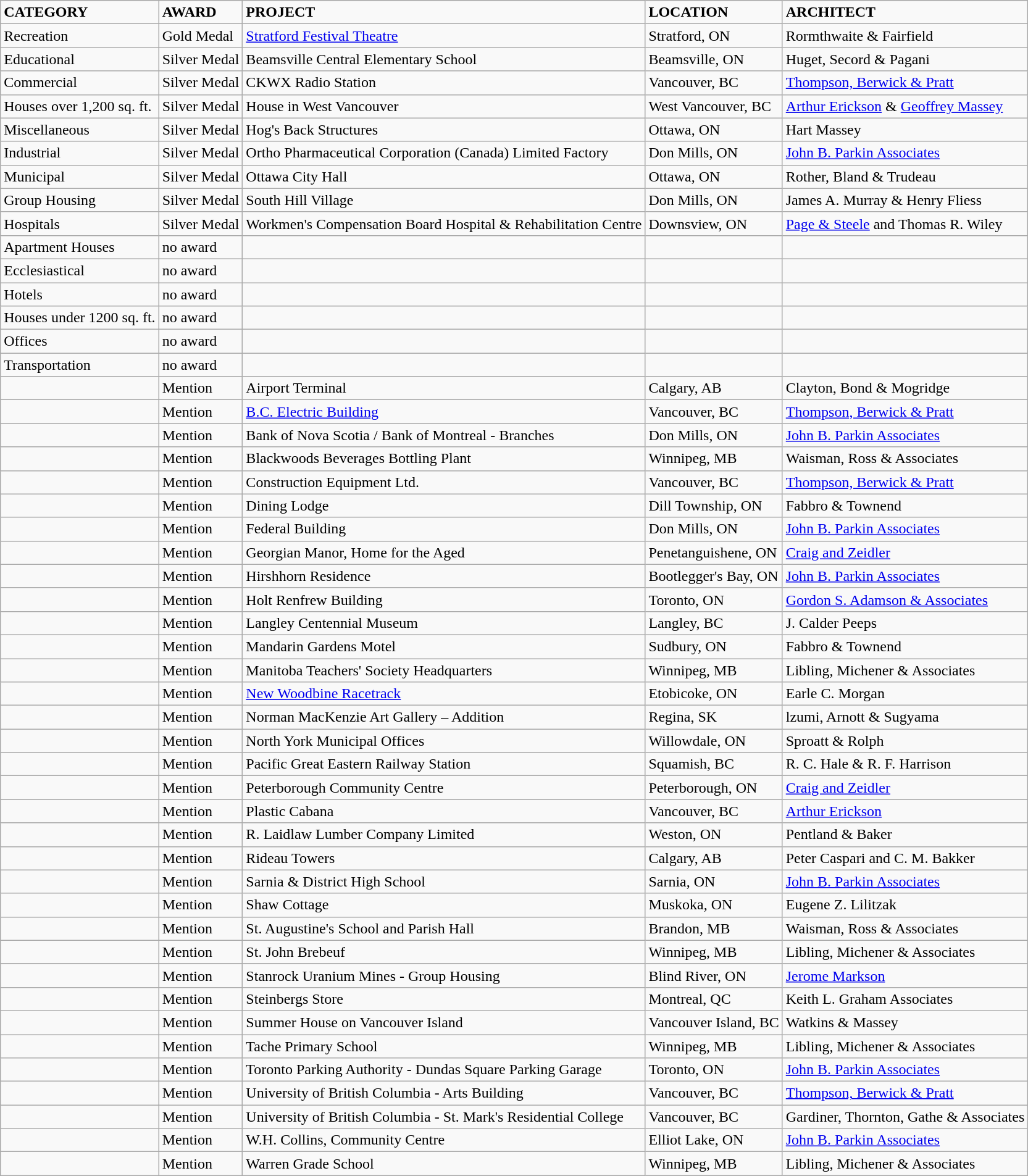<table class="wikitable sortable">
<tr>
<td><strong>CATEGORY</strong></td>
<td><strong>AWARD</strong></td>
<td><strong>PROJECT</strong></td>
<td><strong>LOCATION</strong></td>
<td><strong>ARCHITECT</strong></td>
</tr>
<tr>
<td>Recreation</td>
<td>Gold Medal</td>
<td><a href='#'>Stratford Festival Theatre</a></td>
<td>Stratford, ON</td>
<td>Rormthwaite & Fairfield</td>
</tr>
<tr>
<td>Educational</td>
<td>Silver Medal</td>
<td>Beamsville Central Elementary School</td>
<td>Beamsville, ON</td>
<td>Huget, Secord & Pagani</td>
</tr>
<tr>
<td>Commercial</td>
<td>Silver Medal</td>
<td>CKWX Radio Station</td>
<td>Vancouver, BC</td>
<td><a href='#'>Thompson, Berwick & Pratt</a></td>
</tr>
<tr>
<td>Houses over 1,200 sq.  ft.</td>
<td>Silver Medal</td>
<td>House in West Vancouver</td>
<td>West Vancouver, BC</td>
<td><a href='#'>Arthur Erickson</a> & <a href='#'>Geoffrey Massey</a></td>
</tr>
<tr>
<td>Miscellaneous</td>
<td>Silver Medal</td>
<td>Hog's Back Structures</td>
<td>Ottawa, ON</td>
<td>Hart Massey</td>
</tr>
<tr>
<td>Industrial</td>
<td>Silver Medal</td>
<td>Ortho Pharmaceutical Corporation (Canada) Limited Factory</td>
<td>Don Mills, ON</td>
<td><a href='#'>John B. Parkin Associates</a></td>
</tr>
<tr>
<td>Municipal</td>
<td>Silver Medal</td>
<td>Ottawa City Hall</td>
<td>Ottawa, ON</td>
<td>Rother, Bland & Trudeau</td>
</tr>
<tr>
<td>Group Housing</td>
<td>Silver Medal</td>
<td>South Hill Village</td>
<td>Don Mills, ON</td>
<td>James A. Murray & Henry Fliess</td>
</tr>
<tr>
<td>Hospitals</td>
<td>Silver Medal</td>
<td>Workmen's Compensation Board Hospital & Rehabilitation Centre</td>
<td>Downsview, ON</td>
<td><a href='#'>Page & Steele</a> and Thomas R. Wiley</td>
</tr>
<tr>
<td>Apartment Houses</td>
<td>no award</td>
<td></td>
<td></td>
<td></td>
</tr>
<tr>
<td>Ecclesiastical</td>
<td>no award</td>
<td></td>
<td></td>
<td></td>
</tr>
<tr>
<td>Hotels</td>
<td>no award</td>
<td></td>
<td></td>
<td></td>
</tr>
<tr>
<td>Houses under 1200 sq.  ft.</td>
<td>no award</td>
<td></td>
<td></td>
<td></td>
</tr>
<tr>
<td>Offices</td>
<td>no award</td>
<td></td>
<td></td>
<td></td>
</tr>
<tr>
<td>Transportation</td>
<td>no award</td>
<td></td>
<td></td>
<td></td>
</tr>
<tr>
<td></td>
<td>Mention</td>
<td>Airport Terminal</td>
<td>Calgary, AB</td>
<td>Clayton, Bond & Mogridge</td>
</tr>
<tr>
<td></td>
<td>Mention</td>
<td><a href='#'>B.C. Electric Building</a></td>
<td>Vancouver, BC</td>
<td><a href='#'>Thompson, Berwick & Pratt</a></td>
</tr>
<tr>
<td></td>
<td>Mention</td>
<td>Bank of Nova Scotia / Bank of Montreal - Branches</td>
<td>Don Mills, ON</td>
<td><a href='#'>John B. Parkin Associates</a></td>
</tr>
<tr>
<td></td>
<td>Mention</td>
<td>Blackwoods Beverages Bottling Plant</td>
<td>Winnipeg, MB</td>
<td>Waisman, Ross & Associates</td>
</tr>
<tr>
<td></td>
<td>Mention</td>
<td>Construction Equipment Ltd.</td>
<td>Vancouver, BC</td>
<td><a href='#'>Thompson, Berwick & Pratt</a></td>
</tr>
<tr>
<td></td>
<td>Mention</td>
<td>Dining Lodge</td>
<td>Dill Township, ON</td>
<td>Fabbro & Townend</td>
</tr>
<tr>
<td></td>
<td>Mention</td>
<td>Federal Building</td>
<td>Don Mills, ON</td>
<td><a href='#'>John B. Parkin Associates</a></td>
</tr>
<tr>
<td></td>
<td>Mention</td>
<td>Georgian Manor, Home for the Aged</td>
<td>Penetanguishene, ON</td>
<td><a href='#'>Craig and Zeidler</a></td>
</tr>
<tr>
<td></td>
<td>Mention</td>
<td>Hirshhorn Residence</td>
<td>Bootlegger's Bay, ON</td>
<td><a href='#'>John B. Parkin Associates</a></td>
</tr>
<tr>
<td></td>
<td>Mention</td>
<td>Holt Renfrew Building</td>
<td>Toronto, ON</td>
<td><a href='#'>Gordon S. Adamson & Associates</a></td>
</tr>
<tr>
<td></td>
<td>Mention</td>
<td>Langley Centennial Museum</td>
<td>Langley, BC</td>
<td>J. Calder Peeps</td>
</tr>
<tr>
<td></td>
<td>Mention</td>
<td>Mandarin Gardens Motel</td>
<td>Sudbury, ON</td>
<td>Fabbro & Townend</td>
</tr>
<tr>
<td></td>
<td>Mention</td>
<td>Manitoba Teachers' Society Headquarters</td>
<td>Winnipeg, MB</td>
<td>Libling, Michener & Associates</td>
</tr>
<tr>
<td></td>
<td>Mention</td>
<td><a href='#'>New Woodbine Racetrack</a></td>
<td>Etobicoke, ON</td>
<td>Earle C. Morgan</td>
</tr>
<tr>
<td></td>
<td>Mention</td>
<td>Norman MacKenzie Art Gallery – Addition</td>
<td>Regina, SK</td>
<td>lzumi, Arnott & Sugyama</td>
</tr>
<tr>
<td></td>
<td>Mention</td>
<td>North York Municipal Offices</td>
<td>Willowdale, ON</td>
<td>Sproatt & Rolph</td>
</tr>
<tr>
<td></td>
<td>Mention</td>
<td>Pacific Great Eastern Railway Station</td>
<td>Squamish, BC</td>
<td>R. C. Hale & R. F. Harrison</td>
</tr>
<tr>
<td></td>
<td>Mention</td>
<td>Peterborough Community Centre</td>
<td>Peterborough, ON</td>
<td><a href='#'>Craig and Zeidler</a></td>
</tr>
<tr>
<td></td>
<td>Mention</td>
<td>Plastic Cabana</td>
<td>Vancouver, BC</td>
<td><a href='#'>Arthur Erickson</a></td>
</tr>
<tr>
<td></td>
<td>Mention</td>
<td>R. Laidlaw Lumber Company Limited</td>
<td>Weston, ON</td>
<td>Pentland & Baker</td>
</tr>
<tr>
<td></td>
<td>Mention</td>
<td>Rideau Towers</td>
<td>Calgary, AB</td>
<td>Peter Caspari and C. M. Bakker</td>
</tr>
<tr>
<td></td>
<td>Mention</td>
<td>Sarnia & District High School</td>
<td>Sarnia, ON</td>
<td><a href='#'>John B. Parkin Associates</a></td>
</tr>
<tr>
<td></td>
<td>Mention</td>
<td>Shaw Cottage</td>
<td>Muskoka, ON</td>
<td>Eugene Z. Lilitzak</td>
</tr>
<tr>
<td></td>
<td>Mention</td>
<td>St. Augustine's School and Parish Hall</td>
<td>Brandon, MB</td>
<td>Waisman, Ross & Associates</td>
</tr>
<tr>
<td></td>
<td>Mention</td>
<td>St. John Brebeuf</td>
<td>Winnipeg, MB</td>
<td>Libling, Michener & Associates</td>
</tr>
<tr>
<td></td>
<td>Mention</td>
<td>Stanrock Uranium Mines - Group Housing</td>
<td>Blind River, ON</td>
<td><a href='#'>Jerome Markson</a></td>
</tr>
<tr>
<td></td>
<td>Mention</td>
<td>Steinbergs Store</td>
<td>Montreal, QC</td>
<td>Keith L. Graham Associates</td>
</tr>
<tr>
<td></td>
<td>Mention</td>
<td>Summer House on Vancouver Island</td>
<td>Vancouver Island, BC</td>
<td>Watkins & Massey</td>
</tr>
<tr>
<td></td>
<td>Mention</td>
<td>Tache Primary School</td>
<td>Winnipeg, MB</td>
<td>Libling, Michener & Associates</td>
</tr>
<tr>
<td></td>
<td>Mention</td>
<td>Toronto Parking Authority - Dundas Square Parking Garage</td>
<td>Toronto, ON</td>
<td><a href='#'>John B. Parkin Associates</a></td>
</tr>
<tr>
<td></td>
<td>Mention</td>
<td>University of British Columbia - Arts Building</td>
<td>Vancouver, BC</td>
<td><a href='#'>Thompson, Berwick & Pratt</a></td>
</tr>
<tr>
<td></td>
<td>Mention</td>
<td>University of British Columbia - St. Mark's Residential College</td>
<td>Vancouver, BC</td>
<td>Gardiner, Thornton, Gathe & Associates</td>
</tr>
<tr>
<td></td>
<td>Mention</td>
<td>W.H. Collins, Community Centre</td>
<td>Elliot Lake, ON</td>
<td><a href='#'>John B. Parkin Associates</a></td>
</tr>
<tr>
<td></td>
<td>Mention</td>
<td>Warren Grade School</td>
<td>Winnipeg, MB</td>
<td>Libling, Michener & Associates</td>
</tr>
</table>
